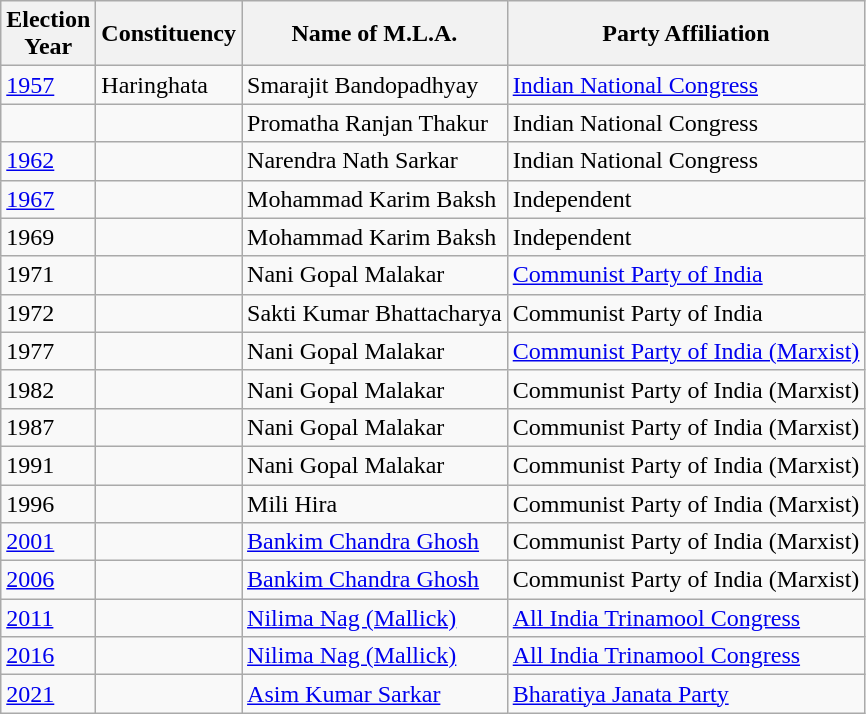<table class="wikitable sortable"ìÍĦĤĠčw>
<tr>
<th>Election<br> Year</th>
<th>Constituency</th>
<th>Name of M.L.A.</th>
<th>Party Affiliation</th>
</tr>
<tr>
<td><a href='#'>1957</a></td>
<td>Haringhata</td>
<td>Smarajit Bandopadhyay</td>
<td><a href='#'>Indian National Congress</a></td>
</tr>
<tr>
<td></td>
<td></td>
<td>Promatha Ranjan Thakur</td>
<td>Indian National Congress</td>
</tr>
<tr>
<td><a href='#'>1962</a></td>
<td></td>
<td>Narendra Nath Sarkar</td>
<td>Indian National Congress</td>
</tr>
<tr>
<td><a href='#'>1967</a></td>
<td></td>
<td>Mohammad Karim Baksh</td>
<td>Independent</td>
</tr>
<tr>
<td>1969</td>
<td></td>
<td>Mohammad Karim Baksh</td>
<td>Independent</td>
</tr>
<tr>
<td>1971</td>
<td></td>
<td>Nani Gopal Malakar</td>
<td><a href='#'>Communist Party of India</a></td>
</tr>
<tr>
<td>1972</td>
<td></td>
<td>Sakti Kumar Bhattacharya</td>
<td>Communist Party of India</td>
</tr>
<tr>
<td>1977</td>
<td></td>
<td>Nani Gopal Malakar</td>
<td><a href='#'>Communist Party of India (Marxist)</a></td>
</tr>
<tr>
<td>1982</td>
<td></td>
<td>Nani Gopal Malakar</td>
<td>Communist Party of India (Marxist)</td>
</tr>
<tr>
<td>1987</td>
<td></td>
<td>Nani Gopal Malakar</td>
<td>Communist Party of India (Marxist)</td>
</tr>
<tr>
<td>1991</td>
<td></td>
<td>Nani Gopal Malakar</td>
<td>Communist Party of India (Marxist)</td>
</tr>
<tr>
<td>1996</td>
<td></td>
<td>Mili Hira</td>
<td>Communist Party of India (Marxist)</td>
</tr>
<tr>
<td><a href='#'>2001</a></td>
<td></td>
<td><a href='#'>Bankim Chandra Ghosh</a></td>
<td>Communist Party of India (Marxist)</td>
</tr>
<tr>
<td><a href='#'>2006</a></td>
<td></td>
<td><a href='#'>Bankim Chandra Ghosh</a></td>
<td>Communist Party of India (Marxist)</td>
</tr>
<tr>
<td><a href='#'>2011</a></td>
<td></td>
<td><a href='#'>Nilima Nag (Mallick)</a></td>
<td><a href='#'>All India Trinamool Congress</a></td>
</tr>
<tr>
<td><a href='#'>2016</a></td>
<td></td>
<td><a href='#'>Nilima Nag (Mallick)</a></td>
<td><a href='#'>All India Trinamool Congress</a></td>
</tr>
<tr>
<td><a href='#'>2021</a></td>
<td></td>
<td><a href='#'>Asim Kumar Sarkar</a></td>
<td><a href='#'>Bharatiya Janata Party</a></td>
</tr>
</table>
